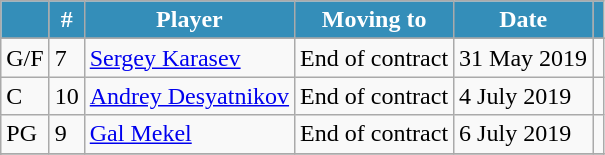<table class="wikitable sortable" style="text-align: left;">
<tr>
<th style="background:#348EB9; color:white;"></th>
<th style="background:#348EB9; color:white;">#</th>
<th style="background:#348EB9; color:white;">Player</th>
<th style="background:#348EB9; color:white;">Moving to</th>
<th style="background:#348EB9; color:white;">Date</th>
<th style="background:#348EB9; color:white;"></th>
</tr>
<tr>
</tr>
<tr>
<td>G/F</td>
<td>7</td>
<td> <a href='#'>Sergey Karasev</a></td>
<td> End of contract</td>
<td>31 May 2019</td>
<td></td>
</tr>
<tr>
<td>C</td>
<td>10</td>
<td> <a href='#'>Andrey Desyatnikov</a></td>
<td> End of contract</td>
<td>4 July 2019</td>
<td></td>
</tr>
<tr>
<td>PG</td>
<td>9</td>
<td> <a href='#'>Gal Mekel</a></td>
<td> End of contract</td>
<td>6 July 2019</td>
<td></td>
</tr>
<tr>
</tr>
<tr>
</tr>
<tr>
</tr>
</table>
